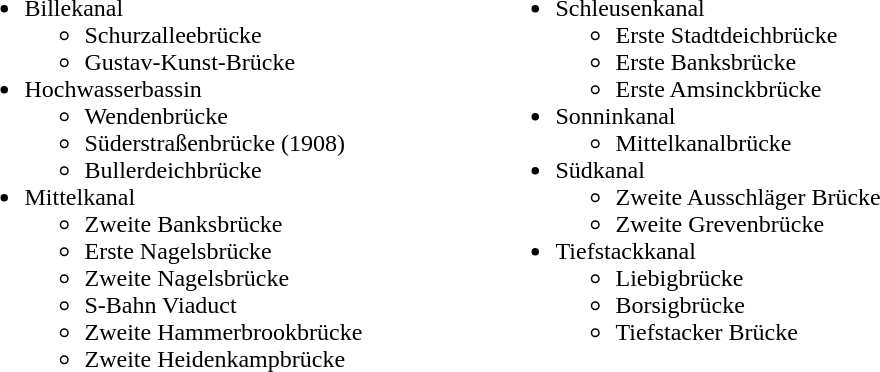<table>
<tr>
<td width="350px" valign=top><br><ul><li>Billekanal<ul><li>Schurzalleebrücke</li><li>Gustav-Kunst-Brücke</li></ul></li><li>Hochwasserbassin<ul><li>Wendenbrücke</li><li>Süderstraßenbrücke (1908)</li><li>Bullerdeichbrücke</li></ul></li><li>Mittelkanal<ul><li>Zweite Banksbrücke</li><li>Erste Nagelsbrücke</li><li>Zweite Nagelsbrücke</li><li>S-Bahn Viaduct</li><li>Zweite Hammerbrookbrücke</li><li>Zweite Heidenkampbrücke</li></ul></li></ul></td>
<td width="350px" valign=top><br><ul><li>Schleusenkanal<ul><li>Erste Stadtdeichbrücke</li><li>Erste Banksbrücke</li><li>Erste Amsinckbrücke</li></ul></li><li>Sonninkanal<ul><li>Mittelkanalbrücke</li></ul></li><li>Südkanal<ul><li>Zweite Ausschläger Brücke</li><li>Zweite Grevenbrücke</li></ul></li><li>Tiefstackkanal<ul><li>Liebigbrücke</li><li>Borsigbrücke</li><li>Tiefstacker Brücke</li></ul></li></ul></td>
</tr>
</table>
